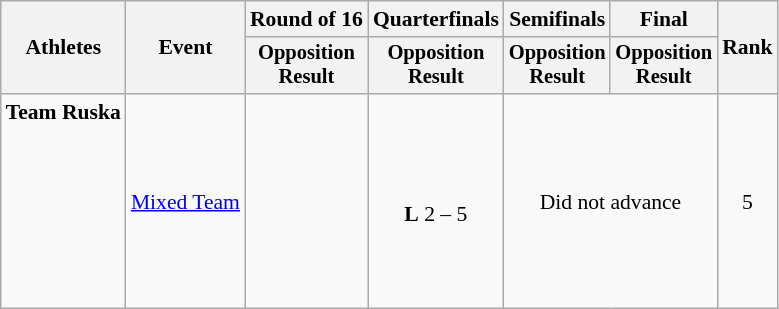<table class="wikitable" style="font-size:90%">
<tr>
<th rowspan="2">Athletes</th>
<th rowspan="2">Event</th>
<th>Round of 16</th>
<th>Quarterfinals</th>
<th>Semifinals</th>
<th>Final</th>
<th rowspan=2>Rank</th>
</tr>
<tr style="font-size:95%">
<th>Opposition<br>Result</th>
<th>Opposition<br>Result</th>
<th>Opposition<br>Result</th>
<th>Opposition<br>Result</th>
</tr>
<tr align=center>
<td align=left><strong>Team Ruska</strong><br><br><br><br><br><br><br><br></td>
<td align=left><a href='#'>Mixed Team</a></td>
<td></td>
<td><br><strong>L</strong> 2 – 5</td>
<td colspan=2>Did not advance</td>
<td>5</td>
</tr>
</table>
